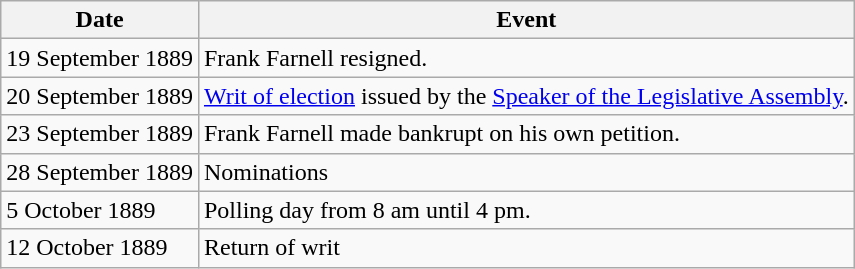<table class="wikitable">
<tr>
<th>Date</th>
<th>Event</th>
</tr>
<tr>
<td>19 September 1889</td>
<td>Frank Farnell resigned.</td>
</tr>
<tr>
<td>20 September 1889</td>
<td><a href='#'>Writ of election</a> issued by the <a href='#'>Speaker of the Legislative Assembly</a>.</td>
</tr>
<tr>
<td>23 September 1889</td>
<td>Frank Farnell made bankrupt on his own petition.</td>
</tr>
<tr>
<td>28 September 1889</td>
<td>Nominations</td>
</tr>
<tr>
<td>5 October 1889</td>
<td>Polling day from 8 am until 4 pm.</td>
</tr>
<tr>
<td>12 October 1889</td>
<td>Return of writ</td>
</tr>
</table>
